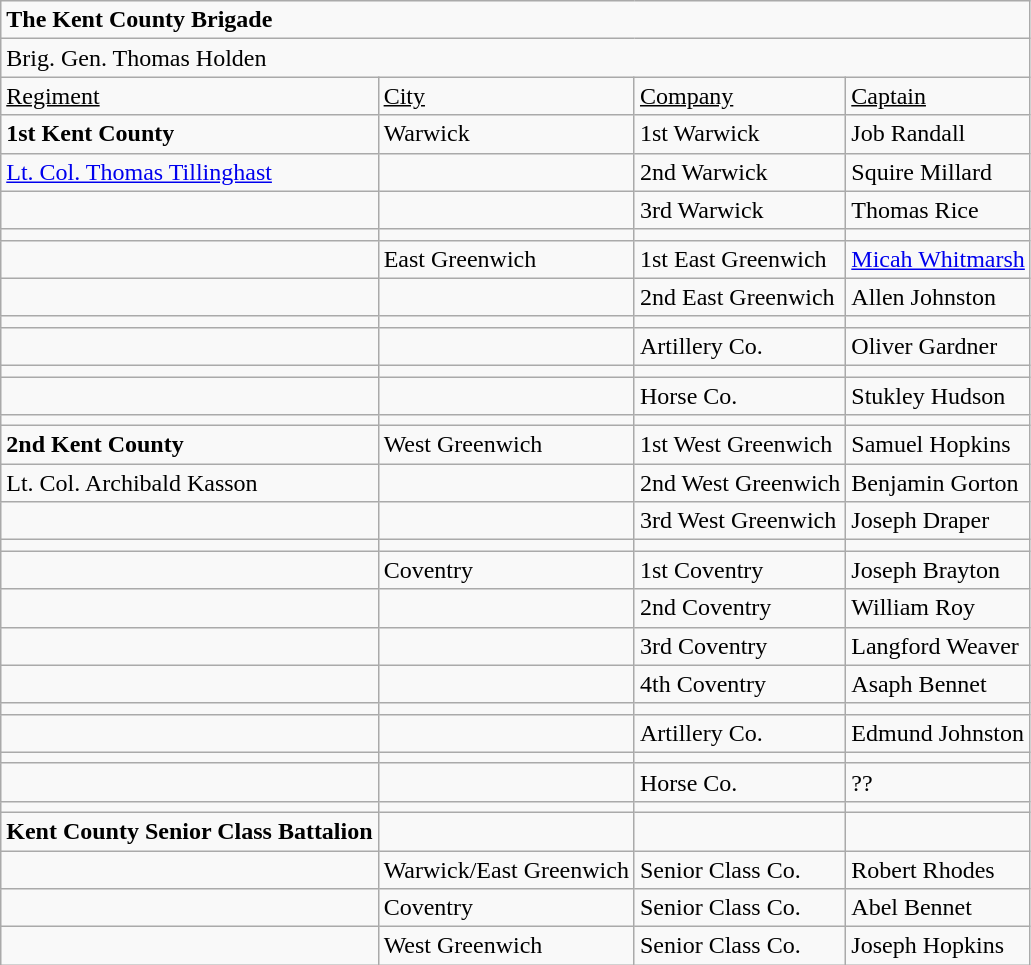<table class="wikitable">
<tr>
<td colspan="4"><strong>The Kent County Brigade</strong></td>
</tr>
<tr>
<td colspan="4">Brig. Gen. Thomas Holden</td>
</tr>
<tr>
<td><u>Regiment</u></td>
<td><u>City</u></td>
<td><u>Company</u></td>
<td><u>Captain</u></td>
</tr>
<tr>
<td><strong>1st Kent County</strong></td>
<td>Warwick</td>
<td>1st Warwick</td>
<td>Job Randall</td>
</tr>
<tr>
<td><a href='#'>Lt. Col. Thomas Tillinghast</a></td>
<td></td>
<td>2nd Warwick</td>
<td>Squire Millard</td>
</tr>
<tr>
<td></td>
<td></td>
<td>3rd Warwick</td>
<td>Thomas Rice</td>
</tr>
<tr>
<td></td>
<td></td>
<td></td>
<td></td>
</tr>
<tr>
<td></td>
<td>East Greenwich</td>
<td>1st East Greenwich</td>
<td><a href='#'>Micah Whitmarsh</a></td>
</tr>
<tr>
<td></td>
<td></td>
<td>2nd East Greenwich</td>
<td>Allen Johnston</td>
</tr>
<tr>
<td></td>
<td></td>
<td></td>
<td></td>
</tr>
<tr>
<td></td>
<td></td>
<td>Artillery Co.</td>
<td>Oliver Gardner</td>
</tr>
<tr>
<td></td>
<td></td>
<td></td>
<td></td>
</tr>
<tr>
<td></td>
<td></td>
<td>Horse Co.</td>
<td>Stukley Hudson</td>
</tr>
<tr>
<td></td>
<td></td>
<td></td>
<td></td>
</tr>
<tr>
<td><strong>2nd Kent County</strong></td>
<td>West Greenwich</td>
<td>1st West Greenwich</td>
<td>Samuel Hopkins</td>
</tr>
<tr>
<td>Lt. Col. Archibald Kasson</td>
<td></td>
<td>2nd West Greenwich</td>
<td>Benjamin Gorton</td>
</tr>
<tr>
<td></td>
<td></td>
<td>3rd West Greenwich</td>
<td>Joseph Draper</td>
</tr>
<tr>
<td></td>
<td></td>
<td></td>
<td></td>
</tr>
<tr>
<td></td>
<td>Coventry</td>
<td>1st Coventry</td>
<td>Joseph Brayton</td>
</tr>
<tr>
<td></td>
<td></td>
<td>2nd Coventry</td>
<td>William Roy</td>
</tr>
<tr>
<td></td>
<td></td>
<td>3rd Coventry</td>
<td>Langford Weaver</td>
</tr>
<tr>
<td></td>
<td></td>
<td>4th Coventry</td>
<td>Asaph Bennet</td>
</tr>
<tr>
<td></td>
<td></td>
<td></td>
<td></td>
</tr>
<tr>
<td></td>
<td></td>
<td>Artillery Co.</td>
<td>Edmund Johnston</td>
</tr>
<tr>
<td></td>
<td></td>
<td></td>
<td></td>
</tr>
<tr>
<td></td>
<td></td>
<td>Horse Co.</td>
<td>??</td>
</tr>
<tr>
<td></td>
<td></td>
<td></td>
<td></td>
</tr>
<tr>
<td><strong>Kent County Senior Class Battalion</strong></td>
<td></td>
<td></td>
<td></td>
</tr>
<tr>
<td></td>
<td>Warwick/East Greenwich</td>
<td>Senior Class Co.</td>
<td>Robert Rhodes</td>
</tr>
<tr>
<td></td>
<td>Coventry</td>
<td>Senior Class Co.</td>
<td>Abel Bennet</td>
</tr>
<tr>
<td></td>
<td>West Greenwich</td>
<td>Senior Class Co.</td>
<td>Joseph Hopkins</td>
</tr>
</table>
